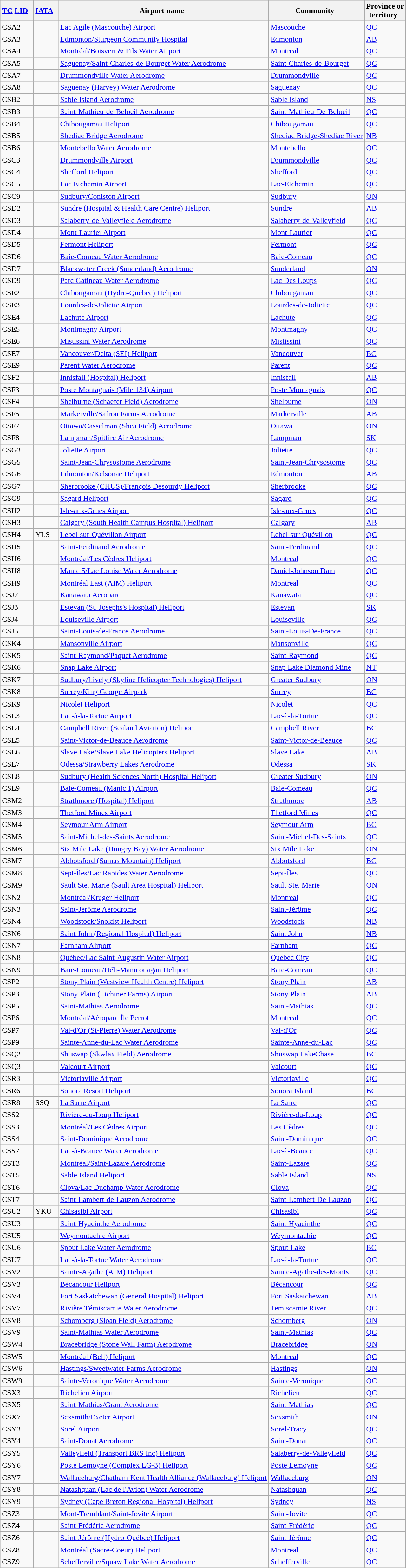<table class="wikitable" style="width:auto;">
<tr>
<th width="*"><a href='#'>TC</a> <a href='#'>LID</a>  </th>
<th width="*"><a href='#'>IATA</a>  </th>
<th width="*">Airport name  </th>
<th width="*">Community  </th>
<th width="*">Province or<br>territory  </th>
</tr>
<tr>
<td>CSA2</td>
<td></td>
<td><a href='#'>Lac Agile (Mascouche) Airport</a></td>
<td><a href='#'>Mascouche</a></td>
<td><a href='#'>QC</a></td>
</tr>
<tr>
<td>CSA3</td>
<td></td>
<td><a href='#'>Edmonton/Sturgeon Community Hospital</a></td>
<td><a href='#'>Edmonton</a></td>
<td><a href='#'>AB</a></td>
</tr>
<tr>
<td>CSA4</td>
<td></td>
<td><a href='#'>Montréal/Boisvert & Fils Water Airport</a></td>
<td><a href='#'>Montreal</a></td>
<td><a href='#'>QC</a></td>
</tr>
<tr>
<td>CSA5</td>
<td></td>
<td><a href='#'>Saguenay/Saint-Charles-de-Bourget Water Aerodrome</a></td>
<td><a href='#'>Saint-Charles-de-Bourget</a></td>
<td><a href='#'>QC</a></td>
</tr>
<tr>
<td>CSA7</td>
<td></td>
<td><a href='#'>Drummondville Water Aerodrome</a></td>
<td><a href='#'>Drummondville</a></td>
<td><a href='#'>QC</a></td>
</tr>
<tr>
<td>CSA8</td>
<td></td>
<td><a href='#'>Saguenay (Harvey) Water Aerodrome</a></td>
<td><a href='#'>Saguenay</a></td>
<td><a href='#'>QC</a></td>
</tr>
<tr>
<td>CSB2</td>
<td></td>
<td><a href='#'>Sable Island Aerodrome</a></td>
<td><a href='#'>Sable Island</a></td>
<td><a href='#'>NS</a></td>
</tr>
<tr>
<td>CSB3</td>
<td></td>
<td><a href='#'>Saint-Mathieu-de-Beloeil Aerodrome</a></td>
<td><a href='#'>Saint-Mathieu-De-Beloeil</a></td>
<td><a href='#'>QC</a></td>
</tr>
<tr>
<td>CSB4</td>
<td></td>
<td><a href='#'>Chibougamau Heliport</a></td>
<td><a href='#'>Chibougamau</a></td>
<td><a href='#'>QC</a></td>
</tr>
<tr>
<td>CSB5</td>
<td></td>
<td><a href='#'>Shediac Bridge Aerodrome</a></td>
<td><a href='#'>Shediac Bridge-Shediac River</a></td>
<td><a href='#'>NB</a></td>
</tr>
<tr>
<td>CSB6</td>
<td></td>
<td><a href='#'>Montebello Water Aerodrome</a></td>
<td><a href='#'>Montebello</a></td>
<td><a href='#'>QC</a></td>
</tr>
<tr>
<td>CSC3</td>
<td></td>
<td><a href='#'>Drummondville Airport</a></td>
<td><a href='#'>Drummondville</a></td>
<td><a href='#'>QC</a></td>
</tr>
<tr>
<td>CSC4</td>
<td></td>
<td><a href='#'>Shefford Heliport</a></td>
<td><a href='#'>Shefford</a></td>
<td><a href='#'>QC</a></td>
</tr>
<tr>
<td>CSC5</td>
<td></td>
<td><a href='#'>Lac Etchemin Airport</a></td>
<td><a href='#'>Lac-Etchemin</a></td>
<td><a href='#'>QC</a></td>
</tr>
<tr>
<td>CSC9</td>
<td></td>
<td><a href='#'>Sudbury/Coniston Airport</a></td>
<td><a href='#'>Sudbury</a></td>
<td><a href='#'>ON</a></td>
</tr>
<tr>
<td>CSD2</td>
<td></td>
<td><a href='#'>Sundre (Hospital & Health Care Centre) Heliport</a></td>
<td><a href='#'>Sundre</a></td>
<td><a href='#'>AB</a></td>
</tr>
<tr>
<td>CSD3</td>
<td></td>
<td><a href='#'>Salaberry-de-Valleyfield Aerodrome</a></td>
<td><a href='#'>Salaberry-de-Valleyfield</a></td>
<td><a href='#'>QC</a></td>
</tr>
<tr>
<td>CSD4</td>
<td></td>
<td><a href='#'>Mont-Laurier Airport</a></td>
<td><a href='#'>Mont-Laurier</a></td>
<td><a href='#'>QC</a></td>
</tr>
<tr>
<td>CSD5</td>
<td></td>
<td><a href='#'>Fermont Heliport</a></td>
<td><a href='#'>Fermont</a></td>
<td><a href='#'>QC</a></td>
</tr>
<tr>
<td>CSD6</td>
<td></td>
<td><a href='#'>Baie-Comeau Water Aerodrome</a></td>
<td><a href='#'>Baie-Comeau</a></td>
<td><a href='#'>QC</a></td>
</tr>
<tr>
<td>CSD7</td>
<td></td>
<td><a href='#'>Blackwater Creek (Sunderland) Aerodrome</a></td>
<td><a href='#'>Sunderland</a></td>
<td><a href='#'>ON</a></td>
</tr>
<tr>
<td>CSD9</td>
<td></td>
<td><a href='#'>Parc Gatineau Water Aerodrome</a></td>
<td><a href='#'>Lac Des Loups</a></td>
<td><a href='#'>QC</a></td>
</tr>
<tr>
<td>CSE2</td>
<td></td>
<td><a href='#'>Chibougamau (Hydro-Québec) Heliport</a></td>
<td><a href='#'>Chibougamau</a></td>
<td><a href='#'>QC</a></td>
</tr>
<tr>
<td>CSE3</td>
<td></td>
<td><a href='#'>Lourdes-de-Joliette Airport</a></td>
<td><a href='#'>Lourdes-de-Joliette</a></td>
<td><a href='#'>QC</a></td>
</tr>
<tr>
<td>CSE4</td>
<td></td>
<td><a href='#'>Lachute Airport</a></td>
<td><a href='#'>Lachute</a></td>
<td><a href='#'>QC</a></td>
</tr>
<tr>
<td>CSE5</td>
<td></td>
<td><a href='#'>Montmagny Airport</a></td>
<td><a href='#'>Montmagny</a></td>
<td><a href='#'>QC</a></td>
</tr>
<tr>
<td>CSE6</td>
<td></td>
<td><a href='#'>Mistissini Water Aerodrome</a></td>
<td><a href='#'>Mistissini</a></td>
<td><a href='#'>QC</a></td>
</tr>
<tr>
<td>CSE7</td>
<td></td>
<td><a href='#'>Vancouver/Delta (SEI) Heliport</a></td>
<td><a href='#'>Vancouver</a></td>
<td><a href='#'>BC</a></td>
</tr>
<tr>
<td>CSE9</td>
<td></td>
<td><a href='#'>Parent Water Aerodrome</a></td>
<td><a href='#'>Parent</a></td>
<td><a href='#'>QC</a></td>
</tr>
<tr>
<td>CSF2</td>
<td></td>
<td><a href='#'>Innisfail (Hospital) Heliport</a></td>
<td><a href='#'>Innisfail</a></td>
<td><a href='#'>AB</a></td>
</tr>
<tr>
<td>CSF3</td>
<td></td>
<td><a href='#'>Poste Montagnais (Mile 134) Airport</a></td>
<td><a href='#'>Poste Montagnais</a></td>
<td><a href='#'>QC</a></td>
</tr>
<tr>
<td>CSF4</td>
<td></td>
<td><a href='#'>Shelburne (Schaefer Field) Aerodrome</a></td>
<td><a href='#'>Shelburne</a></td>
<td><a href='#'>ON</a></td>
</tr>
<tr>
<td>CSF5</td>
<td></td>
<td><a href='#'>Markerville/Safron Farms Aerodrome</a></td>
<td><a href='#'>Markerville</a></td>
<td><a href='#'>AB</a></td>
</tr>
<tr>
<td>CSF7</td>
<td></td>
<td><a href='#'>Ottawa/Casselman (Shea Field) Aerodrome</a></td>
<td><a href='#'>Ottawa</a></td>
<td><a href='#'>ON</a></td>
</tr>
<tr>
<td>CSF8</td>
<td></td>
<td><a href='#'>Lampman/Spitfire Air Aerodrome</a></td>
<td><a href='#'>Lampman</a></td>
<td><a href='#'>SK</a></td>
</tr>
<tr>
<td>CSG3</td>
<td></td>
<td><a href='#'>Joliette Airport</a></td>
<td><a href='#'>Joliette</a></td>
<td><a href='#'>QC</a></td>
</tr>
<tr>
<td>CSG5</td>
<td></td>
<td><a href='#'>Saint-Jean-Chrysostome Aerodrome</a></td>
<td><a href='#'>Saint-Jean-Chrysostome</a></td>
<td><a href='#'>QC</a></td>
</tr>
<tr>
<td>CSG6</td>
<td></td>
<td><a href='#'>Edmonton/Kelsonae Heliport</a></td>
<td><a href='#'>Edmonton</a></td>
<td><a href='#'>AB</a></td>
</tr>
<tr>
<td>CSG7</td>
<td></td>
<td><a href='#'>Sherbrooke (CHUS)/François Desourdy Heliport</a></td>
<td><a href='#'>Sherbrooke</a></td>
<td><a href='#'>QC</a></td>
</tr>
<tr>
<td>CSG9</td>
<td></td>
<td><a href='#'>Sagard Heliport</a></td>
<td><a href='#'>Sagard</a></td>
<td><a href='#'>QC</a></td>
</tr>
<tr>
<td>CSH2</td>
<td></td>
<td><a href='#'>Isle-aux-Grues Airport</a></td>
<td><a href='#'>Isle-aux-Grues</a></td>
<td><a href='#'>QC</a></td>
</tr>
<tr>
<td>CSH3</td>
<td></td>
<td><a href='#'>Calgary (South Health Campus Hospital) Heliport</a></td>
<td><a href='#'>Calgary</a></td>
<td><a href='#'>AB</a></td>
</tr>
<tr>
<td>CSH4</td>
<td>YLS</td>
<td><a href='#'>Lebel-sur-Quévillon Airport</a></td>
<td><a href='#'>Lebel-sur-Quévillon</a></td>
<td><a href='#'>QC</a></td>
</tr>
<tr>
<td>CSH5</td>
<td></td>
<td><a href='#'>Saint-Ferdinand Aerodrome</a></td>
<td><a href='#'>Saint-Ferdinand</a></td>
<td><a href='#'>QC</a></td>
</tr>
<tr>
<td>CSH6</td>
<td></td>
<td><a href='#'>Montréal/Les Cèdres Heliport</a></td>
<td><a href='#'>Montreal</a></td>
<td><a href='#'>QC</a></td>
</tr>
<tr>
<td>CSH8</td>
<td></td>
<td><a href='#'>Manic 5/Lac Louise Water Aerodrome</a></td>
<td><a href='#'>Daniel-Johnson Dam</a></td>
<td><a href='#'>QC</a></td>
</tr>
<tr>
<td>CSH9</td>
<td></td>
<td><a href='#'>Montréal East (AIM) Heliport</a></td>
<td><a href='#'>Montreal</a></td>
<td><a href='#'>QC</a></td>
</tr>
<tr>
<td>CSJ2</td>
<td></td>
<td><a href='#'>Kanawata Aeroparc</a></td>
<td><a href='#'>Kanawata</a></td>
<td><a href='#'>QC</a></td>
</tr>
<tr>
<td>CSJ3</td>
<td></td>
<td><a href='#'>Estevan (St. Josephs's Hospital) Heliport</a></td>
<td><a href='#'>Estevan</a></td>
<td><a href='#'>SK</a></td>
</tr>
<tr>
<td>CSJ4</td>
<td></td>
<td><a href='#'>Louiseville Airport</a></td>
<td><a href='#'>Louiseville</a></td>
<td><a href='#'>QC</a></td>
</tr>
<tr>
<td>CSJ5</td>
<td></td>
<td><a href='#'>Saint-Louis-de-France Aerodrome</a></td>
<td><a href='#'>Saint-Louis-De-France</a></td>
<td><a href='#'>QC</a></td>
</tr>
<tr>
<td>CSK4</td>
<td></td>
<td><a href='#'>Mansonville Airport</a></td>
<td><a href='#'>Mansonville</a></td>
<td><a href='#'>QC</a></td>
</tr>
<tr>
<td>CSK5</td>
<td></td>
<td><a href='#'>Saint-Raymond/Paquet Aerodrome</a></td>
<td><a href='#'>Saint-Raymond</a></td>
<td><a href='#'>QC</a></td>
</tr>
<tr>
<td>CSK6</td>
<td></td>
<td><a href='#'>Snap Lake Airport</a></td>
<td><a href='#'>Snap Lake Diamond Mine</a></td>
<td><a href='#'>NT</a></td>
</tr>
<tr>
<td>CSK7</td>
<td></td>
<td><a href='#'>Sudbury/Lively (Skyline Helicopter Technologies) Heliport</a></td>
<td><a href='#'>Greater Sudbury</a></td>
<td><a href='#'>ON</a></td>
</tr>
<tr>
<td>CSK8</td>
<td></td>
<td><a href='#'>Surrey/King George Airpark</a></td>
<td><a href='#'>Surrey</a></td>
<td><a href='#'>BC</a></td>
</tr>
<tr>
<td>CSK9</td>
<td></td>
<td><a href='#'>Nicolet Heliport</a></td>
<td><a href='#'>Nicolet</a></td>
<td><a href='#'>QC</a></td>
</tr>
<tr>
<td>CSL3</td>
<td></td>
<td><a href='#'>Lac-à-la-Tortue Airport</a></td>
<td><a href='#'>Lac-à-la-Tortue</a></td>
<td><a href='#'>QC</a></td>
</tr>
<tr>
<td>CSL4</td>
<td></td>
<td><a href='#'>Campbell River (Sealand Aviation) Heliport</a></td>
<td><a href='#'>Campbell River</a></td>
<td><a href='#'>BC</a></td>
</tr>
<tr>
<td>CSL5</td>
<td></td>
<td><a href='#'>Saint-Victor-de-Beauce Aerodrome</a></td>
<td><a href='#'>Saint-Victor-de-Beauce</a></td>
<td><a href='#'>QC</a></td>
</tr>
<tr>
<td>CSL6</td>
<td></td>
<td><a href='#'>Slave Lake/Slave Lake Helicopters Heliport</a></td>
<td><a href='#'>Slave Lake</a></td>
<td><a href='#'>AB</a></td>
</tr>
<tr>
<td>CSL7</td>
<td></td>
<td><a href='#'>Odessa/Strawberry Lakes Aerodrome</a></td>
<td><a href='#'>Odessa</a></td>
<td><a href='#'>SK</a></td>
</tr>
<tr>
<td>CSL8</td>
<td></td>
<td><a href='#'>Sudbury (Health Sciences North) Hospital Heliport</a></td>
<td><a href='#'>Greater Sudbury</a></td>
<td><a href='#'>ON</a></td>
</tr>
<tr>
<td>CSL9</td>
<td></td>
<td><a href='#'>Baie-Comeau (Manic 1) Airport</a></td>
<td><a href='#'>Baie-Comeau</a></td>
<td><a href='#'>QC</a></td>
</tr>
<tr>
<td>CSM2</td>
<td></td>
<td><a href='#'>Strathmore (Hospital) Heliport</a></td>
<td><a href='#'>Strathmore</a></td>
<td><a href='#'>AB</a></td>
</tr>
<tr>
<td>CSM3</td>
<td></td>
<td><a href='#'>Thetford Mines Airport</a></td>
<td><a href='#'>Thetford Mines</a></td>
<td><a href='#'>QC</a></td>
</tr>
<tr>
<td>CSM4</td>
<td></td>
<td><a href='#'>Seymour Arm Airport</a></td>
<td><a href='#'>Seymour Arm</a></td>
<td><a href='#'>BC</a></td>
</tr>
<tr>
<td>CSM5</td>
<td></td>
<td><a href='#'>Saint-Michel-des-Saints Aerodrome</a></td>
<td><a href='#'>Saint-Michel-Des-Saints</a></td>
<td><a href='#'>QC</a></td>
</tr>
<tr>
<td>CSM6</td>
<td></td>
<td><a href='#'>Six Mile Lake (Hungry Bay) Water Aerodrome</a></td>
<td><a href='#'>Six Mile Lake</a></td>
<td><a href='#'>ON</a></td>
</tr>
<tr>
<td>CSM7</td>
<td></td>
<td><a href='#'>Abbotsford (Sumas Mountain) Heliport</a></td>
<td><a href='#'>Abbotsford</a></td>
<td><a href='#'>BC</a></td>
</tr>
<tr>
<td>CSM8</td>
<td></td>
<td><a href='#'>Sept-Îles/Lac Rapides Water Aerodrome</a></td>
<td><a href='#'>Sept-Îles</a></td>
<td><a href='#'>QC</a></td>
</tr>
<tr>
<td>CSM9</td>
<td></td>
<td><a href='#'>Sault Ste. Marie (Sault Area Hospital) Heliport</a></td>
<td><a href='#'>Sault Ste. Marie</a></td>
<td><a href='#'>ON</a></td>
</tr>
<tr>
<td>CSN2</td>
<td></td>
<td><a href='#'>Montréal/Kruger Heliport</a></td>
<td><a href='#'>Montreal</a></td>
<td><a href='#'>QC</a></td>
</tr>
<tr>
<td>CSN3</td>
<td></td>
<td><a href='#'>Saint-Jérôme Aerodrome</a></td>
<td><a href='#'>Saint-Jérôme</a></td>
<td><a href='#'>QC</a></td>
</tr>
<tr>
<td>CSN4</td>
<td></td>
<td><a href='#'>Woodstock/Snokist Heliport</a></td>
<td><a href='#'>Woodstock</a></td>
<td><a href='#'>NB</a></td>
</tr>
<tr>
<td>CSN6</td>
<td></td>
<td><a href='#'>Saint John (Regional Hospital) Heliport</a></td>
<td><a href='#'>Saint John</a></td>
<td><a href='#'>NB</a></td>
</tr>
<tr>
<td>CSN7</td>
<td></td>
<td><a href='#'>Farnham Airport</a></td>
<td><a href='#'>Farnham</a></td>
<td><a href='#'>QC</a></td>
</tr>
<tr>
<td>CSN8</td>
<td></td>
<td><a href='#'>Québec/Lac Saint-Augustin Water Airport</a></td>
<td><a href='#'>Quebec City</a></td>
<td><a href='#'>QC</a></td>
</tr>
<tr>
<td>CSN9</td>
<td></td>
<td><a href='#'>Baie-Comeau/Héli-Manicouagan Heliport</a></td>
<td><a href='#'>Baie-Comeau</a></td>
<td><a href='#'>QC</a></td>
</tr>
<tr>
<td>CSP2</td>
<td></td>
<td><a href='#'>Stony Plain (Westview Health Centre) Heliport</a></td>
<td><a href='#'>Stony Plain</a></td>
<td><a href='#'>AB</a></td>
</tr>
<tr>
<td>CSP3</td>
<td></td>
<td><a href='#'>Stony Plain (Lichtner Farms) Airport</a></td>
<td><a href='#'>Stony Plain</a></td>
<td><a href='#'>AB</a></td>
</tr>
<tr>
<td>CSP5</td>
<td></td>
<td><a href='#'>Saint-Mathias Aerodrome</a></td>
<td><a href='#'>Saint-Mathias</a></td>
<td><a href='#'>QC</a></td>
</tr>
<tr>
<td>CSP6</td>
<td></td>
<td><a href='#'>Montréal/Aéroparc Île Perrot</a></td>
<td><a href='#'>Montreal</a></td>
<td><a href='#'>QC</a></td>
</tr>
<tr>
<td>CSP7</td>
<td></td>
<td><a href='#'>Val-d'Or (St-Pierre) Water Aerodrome</a></td>
<td><a href='#'>Val-d'Or</a></td>
<td><a href='#'>QC</a></td>
</tr>
<tr>
<td>CSP9</td>
<td></td>
<td><a href='#'>Sainte-Anne-du-Lac Water Aerodrome</a></td>
<td><a href='#'>Sainte-Anne-du-Lac</a></td>
<td><a href='#'>QC</a></td>
</tr>
<tr>
<td>CSQ2</td>
<td></td>
<td><a href='#'>Shuswap (Skwlax Field) Aerodrome</a></td>
<td><a href='#'>Shuswap Lake</a><a href='#'>Chase</a></td>
<td><a href='#'>BC</a></td>
</tr>
<tr>
<td>CSQ3</td>
<td></td>
<td><a href='#'>Valcourt Airport</a></td>
<td><a href='#'>Valcourt</a></td>
<td><a href='#'>QC</a></td>
</tr>
<tr>
<td>CSR3</td>
<td></td>
<td><a href='#'>Victoriaville Airport</a></td>
<td><a href='#'>Victoriaville</a></td>
<td><a href='#'>QC</a></td>
</tr>
<tr>
<td>CSR6</td>
<td></td>
<td><a href='#'>Sonora Resort Heliport</a></td>
<td><a href='#'>Sonora Island</a></td>
<td><a href='#'>BC</a></td>
</tr>
<tr>
<td>CSR8</td>
<td>SSQ</td>
<td><a href='#'>La Sarre Airport</a></td>
<td><a href='#'>La Sarre</a></td>
<td><a href='#'>QC</a></td>
</tr>
<tr>
<td>CSS2</td>
<td></td>
<td><a href='#'>Rivière-du-Loup Heliport</a></td>
<td><a href='#'>Rivière-du-Loup</a></td>
<td><a href='#'>QC</a></td>
</tr>
<tr>
<td>CSS3</td>
<td></td>
<td><a href='#'>Montréal/Les Cèdres Airport</a></td>
<td><a href='#'>Les Cèdres</a></td>
<td><a href='#'>QC</a></td>
</tr>
<tr>
<td>CSS4</td>
<td></td>
<td><a href='#'>Saint-Dominique Aerodrome</a></td>
<td><a href='#'>Saint-Dominique</a></td>
<td><a href='#'>QC</a></td>
</tr>
<tr>
<td>CSS7</td>
<td></td>
<td><a href='#'>Lac-à-Beauce Water Aerodrome</a></td>
<td><a href='#'>Lac-à-Beauce</a></td>
<td><a href='#'>QC</a></td>
</tr>
<tr>
<td>CST3</td>
<td></td>
<td><a href='#'>Montréal/Saint-Lazare Aerodrome</a></td>
<td><a href='#'>Saint-Lazare</a></td>
<td><a href='#'>QC</a></td>
</tr>
<tr>
<td>CST5</td>
<td></td>
<td><a href='#'>Sable Island Heliport</a></td>
<td><a href='#'>Sable Island</a></td>
<td><a href='#'>NS</a></td>
</tr>
<tr>
<td>CST6</td>
<td></td>
<td><a href='#'>Clova/Lac Duchamp Water Aerodrome</a></td>
<td><a href='#'>Clova</a></td>
<td><a href='#'>QC</a></td>
</tr>
<tr>
<td>CST7</td>
<td></td>
<td><a href='#'>Saint-Lambert-de-Lauzon Aerodrome</a></td>
<td><a href='#'>Saint-Lambert-De-Lauzon</a></td>
<td><a href='#'>QC</a></td>
</tr>
<tr>
<td>CSU2</td>
<td>YKU</td>
<td><a href='#'>Chisasibi Airport</a></td>
<td><a href='#'>Chisasibi</a></td>
<td><a href='#'>QC</a></td>
</tr>
<tr>
<td>CSU3</td>
<td></td>
<td><a href='#'>Saint-Hyacinthe Aerodrome</a></td>
<td><a href='#'>Saint-Hyacinthe</a></td>
<td><a href='#'>QC</a></td>
</tr>
<tr>
<td>CSU5</td>
<td></td>
<td><a href='#'>Weymontachie Airport</a></td>
<td><a href='#'>Weymontachie</a></td>
<td><a href='#'>QC</a></td>
</tr>
<tr>
<td>CSU6</td>
<td></td>
<td><a href='#'>Spout Lake Water Aerodrome</a></td>
<td><a href='#'>Spout Lake</a></td>
<td><a href='#'>BC</a></td>
</tr>
<tr>
<td>CSU7</td>
<td></td>
<td><a href='#'>Lac-à-la-Tortue Water Aerodrome</a></td>
<td><a href='#'>Lac-à-la-Tortue</a></td>
<td><a href='#'>QC</a></td>
</tr>
<tr>
<td>CSV2</td>
<td></td>
<td><a href='#'>Sainte-Agathe (AIM) Heliport</a></td>
<td><a href='#'>Sainte-Agathe-des-Monts</a></td>
<td><a href='#'>QC</a></td>
</tr>
<tr>
<td>CSV3</td>
<td></td>
<td><a href='#'>Bécancour Heliport</a></td>
<td><a href='#'>Bécancour</a></td>
<td><a href='#'>QC</a></td>
</tr>
<tr>
<td>CSV4</td>
<td></td>
<td><a href='#'>Fort Saskatchewan (General Hospital) Heliport</a></td>
<td><a href='#'>Fort Saskatchewan</a></td>
<td><a href='#'>AB</a></td>
</tr>
<tr>
<td>CSV7</td>
<td></td>
<td><a href='#'>Rivière Témiscamie Water Aerodrome</a></td>
<td><a href='#'>Temiscamie River</a></td>
<td><a href='#'>QC</a></td>
</tr>
<tr>
<td>CSV8</td>
<td></td>
<td><a href='#'>Schomberg (Sloan Field) Aerodrome</a></td>
<td><a href='#'>Schomberg</a></td>
<td><a href='#'>ON</a></td>
</tr>
<tr>
<td>CSV9</td>
<td></td>
<td><a href='#'>Saint-Mathias Water Aerodrome</a></td>
<td><a href='#'>Saint-Mathias</a></td>
<td><a href='#'>QC</a></td>
</tr>
<tr>
<td>CSW4</td>
<td></td>
<td><a href='#'>Bracebridge (Stone Wall Farm) Aerodrome</a></td>
<td><a href='#'>Bracebridge</a></td>
<td><a href='#'>ON</a></td>
</tr>
<tr>
<td>CSW5</td>
<td></td>
<td><a href='#'>Montréal (Bell) Heliport</a></td>
<td><a href='#'>Montreal</a></td>
<td><a href='#'>QC</a></td>
</tr>
<tr>
<td>CSW6</td>
<td></td>
<td><a href='#'>Hastings/Sweetwater Farms Aerodrome</a></td>
<td><a href='#'>Hastings</a></td>
<td><a href='#'>ON</a></td>
</tr>
<tr>
<td>CSW9</td>
<td></td>
<td><a href='#'>Sainte-Veronique Water Aerodrome</a></td>
<td><a href='#'>Sainte-Veronique</a></td>
<td><a href='#'>QC</a></td>
</tr>
<tr>
<td>CSX3</td>
<td></td>
<td><a href='#'>Richelieu Airport</a></td>
<td><a href='#'>Richelieu</a></td>
<td><a href='#'>QC</a></td>
</tr>
<tr>
<td>CSX5</td>
<td></td>
<td><a href='#'>Saint-Mathias/Grant Aerodrome</a></td>
<td><a href='#'>Saint-Mathias</a></td>
<td><a href='#'>QC</a></td>
</tr>
<tr>
<td>CSX7</td>
<td></td>
<td><a href='#'>Sexsmith/Exeter Airport</a></td>
<td><a href='#'>Sexsmith</a></td>
<td><a href='#'>ON</a></td>
</tr>
<tr>
<td>CSY3</td>
<td></td>
<td><a href='#'>Sorel Airport</a></td>
<td><a href='#'>Sorel-Tracy</a></td>
<td><a href='#'>QC</a></td>
</tr>
<tr>
<td>CSY4</td>
<td></td>
<td><a href='#'>Saint-Donat Aerodrome</a></td>
<td><a href='#'>Saint-Donat</a></td>
<td><a href='#'>QC</a></td>
</tr>
<tr>
<td>CSY5</td>
<td></td>
<td><a href='#'>Valleyfield (Transport BRS Inc) Heliport</a></td>
<td><a href='#'>Salaberry-de-Valleyfield</a></td>
<td><a href='#'>QC</a></td>
</tr>
<tr>
<td>CSY6</td>
<td></td>
<td><a href='#'>Poste Lemoyne (Complex LG-3) Heliport</a></td>
<td><a href='#'>Poste Lemoyne</a></td>
<td><a href='#'>QC</a></td>
</tr>
<tr>
<td>CSY7</td>
<td></td>
<td><a href='#'>Wallaceburg/Chatham-Kent Health Alliance (Wallaceburg) Heliport</a></td>
<td><a href='#'>Wallaceburg</a></td>
<td><a href='#'>ON</a></td>
</tr>
<tr>
<td>CSY8</td>
<td></td>
<td><a href='#'>Natashquan (Lac de l'Avion) Water Aerodrome</a></td>
<td><a href='#'>Natashquan</a></td>
<td><a href='#'>QC</a></td>
</tr>
<tr>
<td>CSY9</td>
<td></td>
<td><a href='#'>Sydney (Cape Breton Regional Hospital) Heliport</a></td>
<td><a href='#'>Sydney</a></td>
<td><a href='#'>NS</a></td>
</tr>
<tr>
<td>CSZ3</td>
<td></td>
<td><a href='#'>Mont-Tremblant/Saint-Jovite Airport</a></td>
<td><a href='#'>Saint-Jovite</a></td>
<td><a href='#'>QC</a></td>
</tr>
<tr>
<td>CSZ4</td>
<td></td>
<td><a href='#'>Saint-Frédéric Aerodrome</a></td>
<td><a href='#'>Saint-Frédéric</a></td>
<td><a href='#'>QC</a></td>
</tr>
<tr>
<td>CSZ6</td>
<td></td>
<td><a href='#'>Saint-Jérôme (Hydro-Québec) Heliport</a></td>
<td><a href='#'>Saint-Jérôme</a></td>
<td><a href='#'>QC</a></td>
</tr>
<tr>
<td>CSZ8</td>
<td></td>
<td><a href='#'>Montréal (Sacre-Coeur) Heliport</a></td>
<td><a href='#'>Montreal</a></td>
<td><a href='#'>QC</a></td>
</tr>
<tr>
<td>CSZ9</td>
<td></td>
<td><a href='#'>Schefferville/Squaw Lake Water Aerodrome</a></td>
<td><a href='#'>Schefferville</a></td>
<td><a href='#'>QC</a></td>
</tr>
</table>
